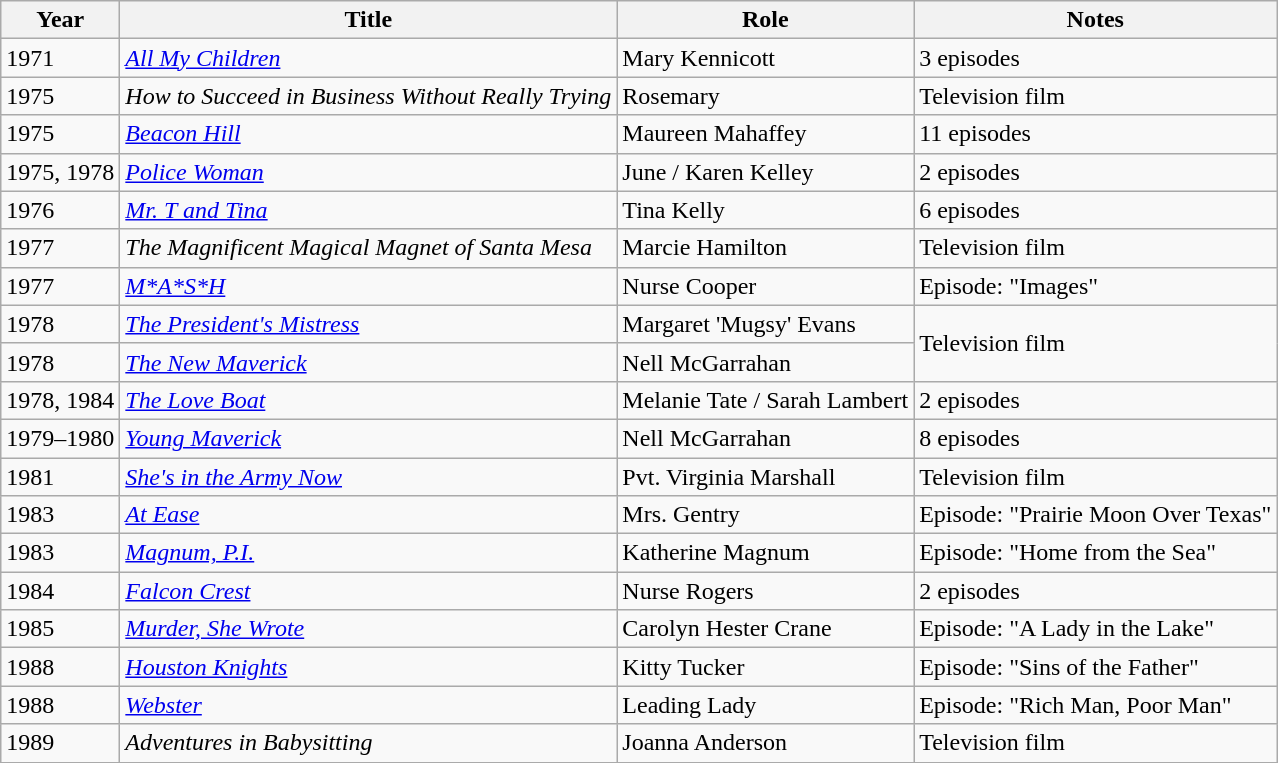<table class="wikitable sortable">
<tr>
<th>Year</th>
<th>Title</th>
<th>Role</th>
<th>Notes</th>
</tr>
<tr>
<td>1971</td>
<td><em><a href='#'>All My Children</a></em></td>
<td>Mary Kennicott</td>
<td>3 episodes</td>
</tr>
<tr>
<td>1975</td>
<td><em>How to Succeed in Business Without Really Trying</em></td>
<td>Rosemary</td>
<td>Television film</td>
</tr>
<tr>
<td>1975</td>
<td><a href='#'><em>Beacon Hill</em></a></td>
<td>Maureen Mahaffey</td>
<td>11 episodes</td>
</tr>
<tr>
<td>1975, 1978</td>
<td><a href='#'><em>Police Woman</em></a></td>
<td>June / Karen Kelley</td>
<td>2 episodes</td>
</tr>
<tr>
<td>1976</td>
<td><em><a href='#'>Mr. T and Tina</a></em></td>
<td>Tina Kelly</td>
<td>6 episodes</td>
</tr>
<tr>
<td>1977</td>
<td><em>The Magnificent Magical Magnet of Santa Mesa</em></td>
<td>Marcie Hamilton</td>
<td>Television film</td>
</tr>
<tr>
<td>1977</td>
<td><a href='#'><em>M*A*S*H</em></a></td>
<td>Nurse Cooper</td>
<td>Episode: "Images"</td>
</tr>
<tr>
<td>1978</td>
<td><em><a href='#'>The President's Mistress</a></em></td>
<td>Margaret 'Mugsy' Evans</td>
<td rowspan="2">Television film</td>
</tr>
<tr>
<td>1978</td>
<td><em><a href='#'>The New Maverick</a></em></td>
<td>Nell McGarrahan</td>
</tr>
<tr>
<td>1978, 1984</td>
<td><em><a href='#'>The Love Boat</a></em></td>
<td>Melanie Tate / Sarah Lambert</td>
<td>2 episodes</td>
</tr>
<tr>
<td>1979–1980</td>
<td><em><a href='#'>Young Maverick</a></em></td>
<td>Nell McGarrahan</td>
<td>8 episodes</td>
</tr>
<tr>
<td>1981</td>
<td><em><a href='#'>She's in the Army Now</a></em></td>
<td>Pvt. Virginia Marshall</td>
<td>Television film</td>
</tr>
<tr>
<td>1983</td>
<td><a href='#'><em>At Ease</em></a></td>
<td>Mrs. Gentry</td>
<td>Episode: "Prairie Moon Over Texas"</td>
</tr>
<tr>
<td>1983</td>
<td><em><a href='#'>Magnum, P.I.</a></em></td>
<td>Katherine Magnum</td>
<td>Episode: "Home from the Sea"</td>
</tr>
<tr>
<td>1984</td>
<td><em><a href='#'>Falcon Crest</a></em></td>
<td>Nurse Rogers</td>
<td>2 episodes</td>
</tr>
<tr>
<td>1985</td>
<td><em><a href='#'>Murder, She Wrote</a></em></td>
<td>Carolyn Hester Crane</td>
<td>Episode: "A Lady in the Lake"</td>
</tr>
<tr>
<td>1988</td>
<td><em><a href='#'>Houston Knights</a></em></td>
<td>Kitty Tucker</td>
<td>Episode: "Sins of the Father"</td>
</tr>
<tr>
<td>1988</td>
<td><a href='#'><em>Webster</em></a></td>
<td>Leading Lady</td>
<td>Episode: "Rich Man, Poor Man"</td>
</tr>
<tr>
<td>1989</td>
<td><em>Adventures in Babysitting</em></td>
<td>Joanna Anderson</td>
<td>Television film</td>
</tr>
</table>
